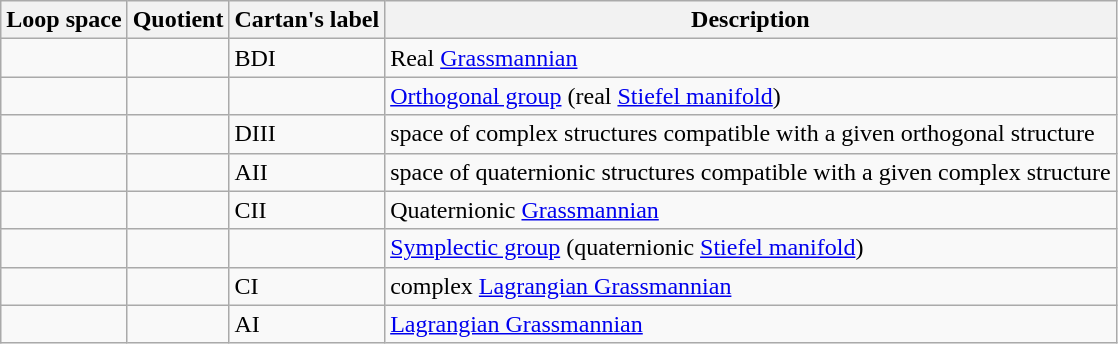<table class="wikitable">
<tr>
<th>Loop space</th>
<th>Quotient</th>
<th>Cartan's label</th>
<th>Description</th>
</tr>
<tr>
<td></td>
<td></td>
<td>BDI</td>
<td>Real <a href='#'>Grassmannian</a></td>
</tr>
<tr>
<td></td>
<td></td>
<td></td>
<td><a href='#'>Orthogonal group</a> (real <a href='#'>Stiefel manifold</a>)</td>
</tr>
<tr>
<td></td>
<td></td>
<td>DIII</td>
<td>space of complex structures compatible with a given orthogonal structure</td>
</tr>
<tr>
<td></td>
<td></td>
<td>AII</td>
<td>space of quaternionic structures compatible with a given complex structure</td>
</tr>
<tr>
<td></td>
<td></td>
<td>CII</td>
<td>Quaternionic  <a href='#'>Grassmannian</a></td>
</tr>
<tr>
<td></td>
<td></td>
<td></td>
<td><a href='#'>Symplectic group</a> (quaternionic <a href='#'>Stiefel manifold</a>)</td>
</tr>
<tr>
<td></td>
<td></td>
<td>CI</td>
<td>complex <a href='#'>Lagrangian Grassmannian</a></td>
</tr>
<tr>
<td></td>
<td></td>
<td>AI</td>
<td><a href='#'>Lagrangian Grassmannian</a></td>
</tr>
</table>
